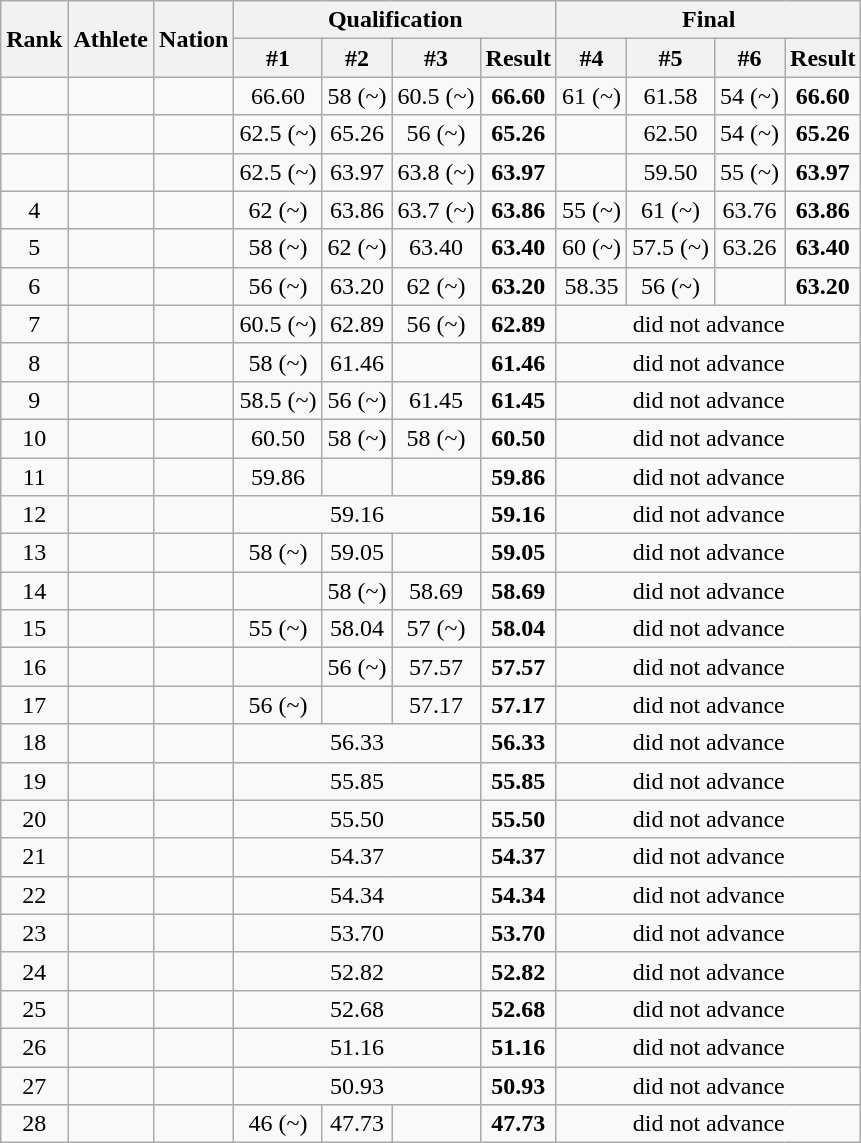<table class="wikitable sortable" style="text-align:center">
<tr>
<th rowspan=2 data-sort-type=number>Rank</th>
<th rowspan=2>Athlete</th>
<th rowspan=2>Nation</th>
<th colspan=4>Qualification</th>
<th colspan=4>Final</th>
</tr>
<tr>
<th data-sort-type=number>#1</th>
<th data-sort-type=number>#2</th>
<th data-sort-type=number>#3</th>
<th data-sort-type=number>Result</th>
<th data-sort-type=number>#4</th>
<th data-sort-type=number>#5</th>
<th data-sort-type=number>#6</th>
<th data-sort-type=number>Result</th>
</tr>
<tr>
<td></td>
<td align=left></td>
<td align=left></td>
<td>66.60 </td>
<td>58 (~)</td>
<td>60.5 (~)</td>
<td><strong>66.60</strong></td>
<td>61 (~)</td>
<td>61.58</td>
<td>54 (~)</td>
<td><strong>66.60</strong></td>
</tr>
<tr>
<td></td>
<td align=left></td>
<td align=left></td>
<td>62.5 (~)</td>
<td>65.26</td>
<td>56 (~)</td>
<td><strong>65.26</strong></td>
<td></td>
<td>62.50</td>
<td>54 (~)</td>
<td><strong>65.26</strong></td>
</tr>
<tr>
<td></td>
<td align=left></td>
<td align=left></td>
<td>62.5 (~)</td>
<td>63.97</td>
<td>63.8 (~)</td>
<td><strong>63.97</strong></td>
<td></td>
<td>59.50</td>
<td>55 (~)</td>
<td><strong>63.97</strong></td>
</tr>
<tr>
<td>4</td>
<td align=left></td>
<td align=left></td>
<td>62 (~)</td>
<td>63.86</td>
<td>63.7 (~)</td>
<td><strong>63.86</strong></td>
<td>55 (~)</td>
<td>61 (~)</td>
<td>63.76</td>
<td><strong>63.86</strong></td>
</tr>
<tr>
<td>5</td>
<td align=left></td>
<td align=left></td>
<td>58 (~)</td>
<td>62 (~)</td>
<td>63.40</td>
<td><strong>63.40</strong></td>
<td>60 (~)</td>
<td>57.5 (~)</td>
<td>63.26</td>
<td><strong>63.40</strong></td>
</tr>
<tr>
<td>6</td>
<td align=left></td>
<td align=left></td>
<td>56 (~)</td>
<td>63.20</td>
<td>62 (~)</td>
<td><strong>63.20</strong></td>
<td>58.35</td>
<td>56 (~)</td>
<td></td>
<td><strong>63.20</strong></td>
</tr>
<tr>
<td>7</td>
<td align=left></td>
<td align=left></td>
<td>60.5 (~)</td>
<td>62.89</td>
<td>56 (~)</td>
<td><strong>62.89</strong></td>
<td colspan=4>did not advance</td>
</tr>
<tr>
<td>8</td>
<td align=left></td>
<td align=left></td>
<td>58 (~)</td>
<td>61.46</td>
<td></td>
<td><strong>61.46</strong></td>
<td colspan=4>did not advance</td>
</tr>
<tr>
<td>9</td>
<td align=left></td>
<td align=left></td>
<td>58.5 (~)</td>
<td>56 (~)</td>
<td>61.45</td>
<td><strong>61.45</strong></td>
<td colspan=4>did not advance</td>
</tr>
<tr>
<td>10</td>
<td align=left></td>
<td align=left></td>
<td>60.50</td>
<td>58 (~)</td>
<td>58 (~)</td>
<td><strong>60.50</strong></td>
<td colspan=4>did not advance</td>
</tr>
<tr>
<td>11</td>
<td align=left></td>
<td align=left></td>
<td>59.86</td>
<td></td>
<td></td>
<td><strong>59.86</strong></td>
<td colspan=4>did not advance</td>
</tr>
<tr>
<td>12</td>
<td align=left></td>
<td align=left></td>
<td colspan=3>59.16</td>
<td><strong>59.16</strong></td>
<td colspan=4>did not advance</td>
</tr>
<tr>
<td>13</td>
<td align=left></td>
<td align=left></td>
<td>58 (~)</td>
<td>59.05</td>
<td></td>
<td><strong>59.05</strong></td>
<td colspan=4>did not advance</td>
</tr>
<tr>
<td>14</td>
<td align=left></td>
<td align=left></td>
<td></td>
<td>58 (~)</td>
<td>58.69</td>
<td><strong>58.69</strong></td>
<td colspan=4>did not advance</td>
</tr>
<tr>
<td>15</td>
<td align=left></td>
<td align=left></td>
<td>55 (~)</td>
<td>58.04</td>
<td>57 (~)</td>
<td><strong>58.04</strong></td>
<td colspan=4>did not advance</td>
</tr>
<tr>
<td>16</td>
<td align=left></td>
<td align=left></td>
<td></td>
<td>56 (~)</td>
<td>57.57</td>
<td><strong>57.57</strong></td>
<td colspan=4>did not advance</td>
</tr>
<tr>
<td>17</td>
<td align=left></td>
<td align=left></td>
<td>56 (~)</td>
<td></td>
<td>57.17</td>
<td><strong>57.17</strong></td>
<td colspan=4>did not advance</td>
</tr>
<tr>
<td>18</td>
<td align=left></td>
<td align=left></td>
<td colspan=3>56.33</td>
<td><strong>56.33</strong></td>
<td colspan=4>did not advance</td>
</tr>
<tr>
<td>19</td>
<td align=left></td>
<td align=left></td>
<td colspan=3>55.85</td>
<td><strong>55.85</strong></td>
<td colspan=4>did not advance</td>
</tr>
<tr>
<td>20</td>
<td align=left></td>
<td align=left></td>
<td colspan=3>55.50</td>
<td><strong>55.50</strong></td>
<td colspan=4>did not advance</td>
</tr>
<tr>
<td>21</td>
<td align=left></td>
<td align=left></td>
<td colspan=3>54.37</td>
<td><strong>54.37</strong></td>
<td colspan=4>did not advance</td>
</tr>
<tr>
<td>22</td>
<td align=left></td>
<td align=left></td>
<td colspan=3>54.34</td>
<td><strong>54.34</strong></td>
<td colspan=4>did not advance</td>
</tr>
<tr>
<td>23</td>
<td align=left></td>
<td align=left></td>
<td colspan=3>53.70</td>
<td><strong>53.70</strong></td>
<td colspan=4>did not advance</td>
</tr>
<tr>
<td>24</td>
<td align=left></td>
<td align=left></td>
<td colspan=3>52.82</td>
<td><strong>52.82</strong></td>
<td colspan=4>did not advance</td>
</tr>
<tr>
<td>25</td>
<td align=left></td>
<td align=left></td>
<td colspan=3>52.68</td>
<td><strong>52.68</strong></td>
<td colspan=4>did not advance</td>
</tr>
<tr>
<td>26</td>
<td align=left></td>
<td align=left></td>
<td colspan=3>51.16</td>
<td><strong>51.16</strong></td>
<td colspan=4>did not advance</td>
</tr>
<tr>
<td>27</td>
<td align=left></td>
<td align=left></td>
<td colspan=3>50.93</td>
<td><strong>50.93</strong></td>
<td colspan=4>did not advance</td>
</tr>
<tr>
<td>28</td>
<td align=left></td>
<td align=left></td>
<td>46 (~)</td>
<td>47.73</td>
<td></td>
<td><strong>47.73</strong></td>
<td colspan=4>did not advance</td>
</tr>
</table>
